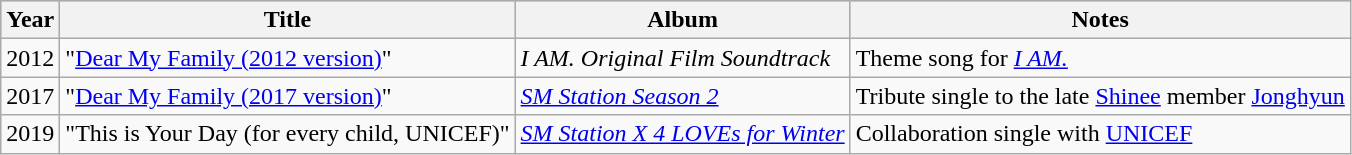<table class="wikitable">
<tr style="background:#b0c4de; text-align:center;">
<th>Year</th>
<th>Title</th>
<th>Album</th>
<th>Notes</th>
</tr>
<tr>
<td>2012</td>
<td>"<a href='#'>Dear My Family (2012 version)</a>"</td>
<td><em>I AM. Original Film Soundtrack</em></td>
<td>Theme song for <em><a href='#'>I AM.</a></em></td>
</tr>
<tr>
<td>2017</td>
<td>"<a href='#'>Dear My Family (2017 version)</a>"</td>
<td><em><a href='#'>SM Station Season 2</a></em></td>
<td>Tribute single to the late <a href='#'>Shinee</a> member <a href='#'>Jonghyun</a></td>
</tr>
<tr>
<td>2019</td>
<td>"This is Your Day (for every child, UNICEF)"</td>
<td><em><a href='#'>SM Station X 4 LOVEs for Winter</a></em></td>
<td>Collaboration single with <a href='#'>UNICEF</a></td>
</tr>
</table>
